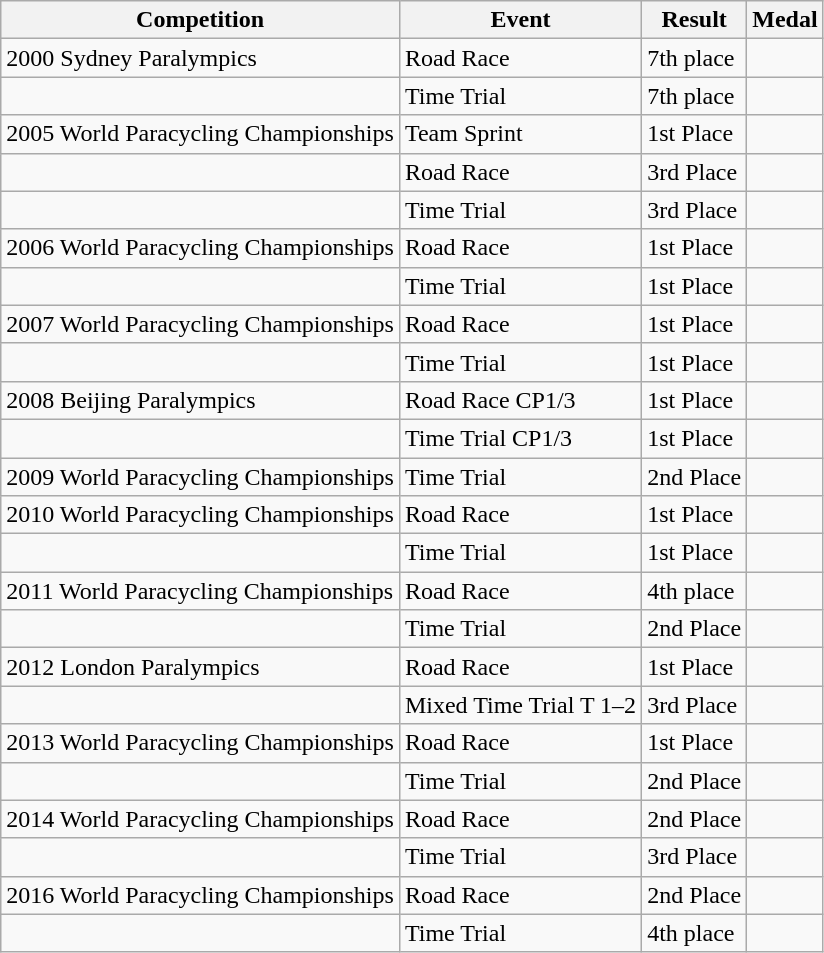<table class="wikitable">
<tr>
<th>Competition</th>
<th>Event</th>
<th>Result</th>
<th>Medal</th>
</tr>
<tr>
<td>2000 Sydney Paralympics</td>
<td>Road Race</td>
<td>7th place</td>
<td></td>
</tr>
<tr>
<td></td>
<td>Time Trial</td>
<td>7th place</td>
<td></td>
</tr>
<tr>
<td>2005 World Paracycling Championships</td>
<td>Team Sprint</td>
<td>1st Place</td>
<td></td>
</tr>
<tr>
<td></td>
<td>Road Race</td>
<td>3rd Place</td>
<td></td>
</tr>
<tr>
<td></td>
<td>Time Trial</td>
<td>3rd Place</td>
<td></td>
</tr>
<tr>
<td>2006 World Paracycling Championships</td>
<td>Road Race</td>
<td>1st Place</td>
<td></td>
</tr>
<tr>
<td></td>
<td>Time Trial</td>
<td>1st Place</td>
<td></td>
</tr>
<tr>
<td>2007 World Paracycling Championships</td>
<td>Road Race</td>
<td>1st Place</td>
<td></td>
</tr>
<tr>
<td></td>
<td>Time Trial</td>
<td>1st Place</td>
<td></td>
</tr>
<tr>
<td>2008 Beijing Paralympics</td>
<td>Road Race CP1/3</td>
<td>1st Place</td>
<td></td>
</tr>
<tr>
<td></td>
<td>Time Trial CP1/3</td>
<td>1st Place</td>
<td></td>
</tr>
<tr>
<td>2009 World Paracycling Championships</td>
<td>Time Trial</td>
<td>2nd Place</td>
<td></td>
</tr>
<tr>
<td>2010 World Paracycling Championships</td>
<td>Road Race</td>
<td>1st Place</td>
<td></td>
</tr>
<tr>
<td></td>
<td>Time Trial</td>
<td>1st Place</td>
<td></td>
</tr>
<tr>
<td>2011 World Paracycling Championships</td>
<td>Road Race</td>
<td>4th place</td>
<td></td>
</tr>
<tr>
<td></td>
<td>Time Trial</td>
<td>2nd Place</td>
<td></td>
</tr>
<tr>
<td>2012 London Paralympics</td>
<td>Road Race</td>
<td>1st Place</td>
<td></td>
</tr>
<tr>
<td></td>
<td>Mixed Time Trial T 1–2</td>
<td>3rd Place</td>
<td></td>
</tr>
<tr>
<td>2013 World Paracycling Championships</td>
<td>Road Race</td>
<td>1st Place</td>
<td></td>
</tr>
<tr>
<td></td>
<td>Time Trial</td>
<td>2nd Place</td>
<td></td>
</tr>
<tr>
<td>2014 World Paracycling Championships</td>
<td>Road Race</td>
<td>2nd Place</td>
<td></td>
</tr>
<tr>
<td></td>
<td>Time Trial</td>
<td>3rd Place</td>
<td></td>
</tr>
<tr>
<td>2016 World Paracycling Championships</td>
<td>Road Race</td>
<td>2nd Place</td>
<td></td>
</tr>
<tr>
<td></td>
<td>Time Trial</td>
<td>4th place</td>
<td></td>
</tr>
</table>
